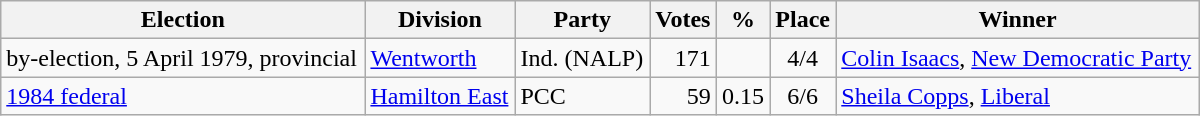<table class="wikitable" width="800">
<tr>
<th align="left">Election</th>
<th align="left">Division</th>
<th align="left">Party</th>
<th align="right">Votes</th>
<th align="right">%</th>
<th align="center">Place</th>
<th align="center">Winner</th>
</tr>
<tr>
<td align="left">by-election, 5 April 1979, provincial</td>
<td align="left"><a href='#'>Wentworth</a></td>
<td align="left">Ind. (NALP)</td>
<td align="right">171</td>
<td align="right"></td>
<td align="center">4/4</td>
<td align="left"><a href='#'>Colin Isaacs</a>, <a href='#'>New Democratic Party</a></td>
</tr>
<tr>
<td align="left"><a href='#'>1984 federal</a></td>
<td align="left"><a href='#'>Hamilton East</a></td>
<td align="left">PCC</td>
<td align="right">59</td>
<td align="right">0.15</td>
<td align="center">6/6</td>
<td align="left"><a href='#'>Sheila Copps</a>, <a href='#'>Liberal</a></td>
</tr>
</table>
